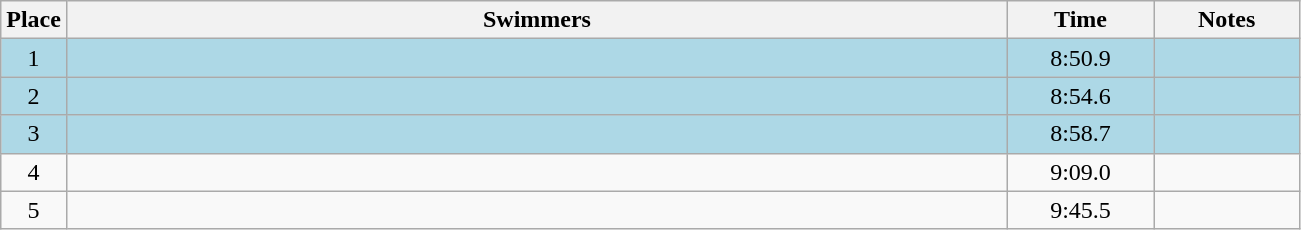<table class=wikitable style="text-align:center">
<tr>
<th>Place</th>
<th width=620>Swimmers</th>
<th width=90>Time</th>
<th width=90>Notes</th>
</tr>
<tr bgcolor=lightblue>
<td>1</td>
<td align=left></td>
<td>8:50.9</td>
<td></td>
</tr>
<tr bgcolor=lightblue>
<td>2</td>
<td align=left></td>
<td>8:54.6</td>
<td></td>
</tr>
<tr bgcolor=lightblue>
<td>3</td>
<td align=left></td>
<td>8:58.7</td>
<td></td>
</tr>
<tr>
<td>4</td>
<td align=left></td>
<td>9:09.0</td>
<td></td>
</tr>
<tr>
<td>5</td>
<td align=left></td>
<td>9:45.5</td>
<td></td>
</tr>
</table>
